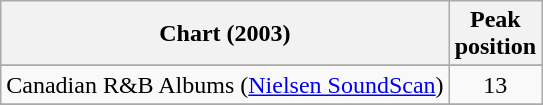<table class="wikitable sortable plainrowheaders">
<tr>
<th>Chart (2003)</th>
<th>Peak<br>position</th>
</tr>
<tr>
</tr>
<tr>
</tr>
<tr>
</tr>
<tr>
</tr>
<tr>
<td>Canadian R&B Albums (<a href='#'>Nielsen SoundScan</a>)</td>
<td style="text-align:center;">13</td>
</tr>
<tr>
</tr>
<tr>
</tr>
<tr>
</tr>
<tr>
</tr>
<tr>
</tr>
<tr>
</tr>
<tr>
</tr>
<tr>
</tr>
<tr>
</tr>
<tr>
</tr>
<tr>
</tr>
<tr>
</tr>
</table>
